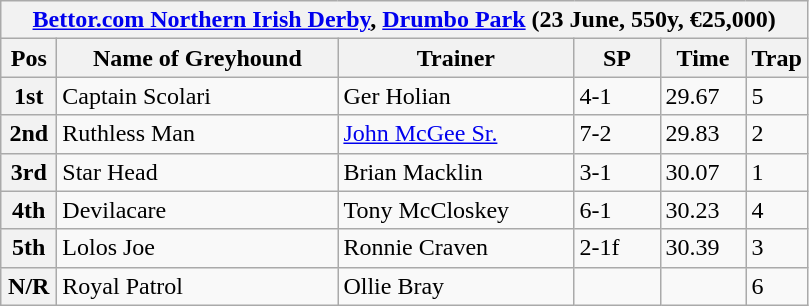<table class="wikitable">
<tr>
<th colspan="6"><a href='#'>Bettor.com Northern Irish Derby</a>, <a href='#'>Drumbo Park</a> (23 June, 550y, €25,000)</th>
</tr>
<tr>
<th width=30>Pos</th>
<th width=180>Name of Greyhound</th>
<th width=150>Trainer</th>
<th width=50>SP</th>
<th width=50>Time</th>
<th width=30>Trap</th>
</tr>
<tr>
<th>1st</th>
<td>Captain Scolari</td>
<td>Ger Holian</td>
<td>4-1</td>
<td>29.67</td>
<td>5</td>
</tr>
<tr>
<th>2nd</th>
<td>Ruthless Man</td>
<td><a href='#'>John McGee Sr.</a></td>
<td>7-2</td>
<td>29.83</td>
<td>2</td>
</tr>
<tr>
<th>3rd</th>
<td>Star Head</td>
<td>Brian Macklin</td>
<td>3-1</td>
<td>30.07</td>
<td>1</td>
</tr>
<tr>
<th>4th</th>
<td>Devilacare</td>
<td>Tony McCloskey</td>
<td>6-1</td>
<td>30.23</td>
<td>4</td>
</tr>
<tr>
<th>5th</th>
<td>Lolos Joe</td>
<td>Ronnie Craven</td>
<td>2-1f</td>
<td>30.39</td>
<td>3</td>
</tr>
<tr>
<th>N/R</th>
<td>Royal Patrol</td>
<td>Ollie Bray</td>
<td></td>
<td></td>
<td>6</td>
</tr>
</table>
